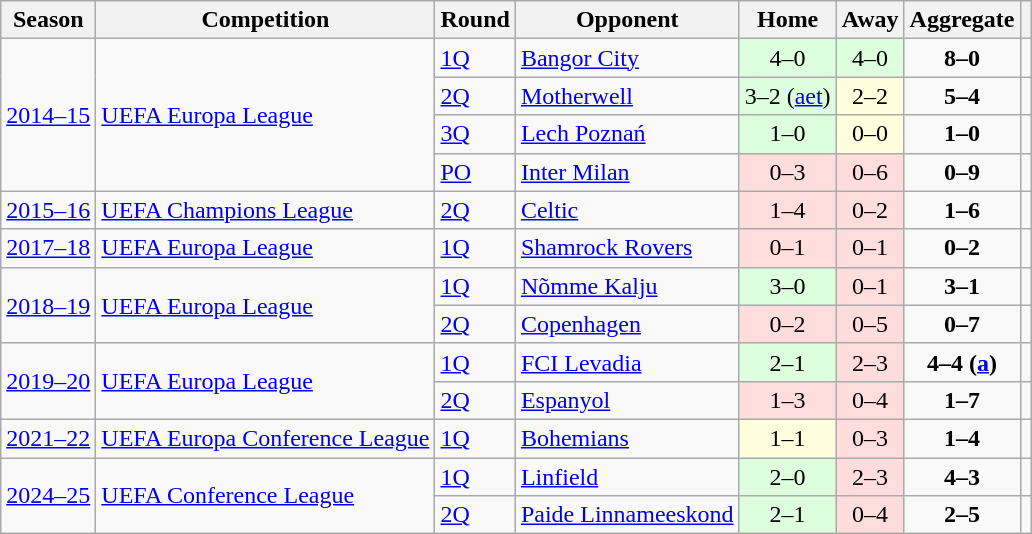<table class="wikitable" style="text-align:left">
<tr>
<th>Season</th>
<th>Competition</th>
<th>Round</th>
<th>Opponent</th>
<th>Home</th>
<th>Away</th>
<th>Aggregate</th>
<th></th>
</tr>
<tr>
<td rowspan="4"><a href='#'>2014–15</a></td>
<td rowspan="4"><a href='#'>UEFA Europa League</a></td>
<td><a href='#'>1Q</a></td>
<td> <a href='#'>Bangor City</a></td>
<td bgcolor="#ddffdd" style="text-align:center;">4–0</td>
<td bgcolor="#ddffdd" style="text-align:center;">4–0</td>
<td style="text-align:center;"><strong>8–0</strong></td>
<td></td>
</tr>
<tr>
<td><a href='#'>2Q</a></td>
<td> <a href='#'>Motherwell</a></td>
<td bgcolor="#ddffdd" style="text-align:center;">3–2 (<a href='#'>aet</a>)</td>
<td bgcolor="#ffffdd" style="text-align:center;">2–2</td>
<td style="text-align:center;"><strong>5–4</strong></td>
<td></td>
</tr>
<tr>
<td><a href='#'>3Q</a></td>
<td> <a href='#'>Lech Poznań</a></td>
<td bgcolor="#ddffdd" style="text-align:center;">1–0</td>
<td bgcolor="#ffffdd" style="text-align:center;">0–0</td>
<td style="text-align:center;"><strong>1–0</strong></td>
<td></td>
</tr>
<tr>
<td><a href='#'>PO</a></td>
<td> <a href='#'>Inter Milan</a></td>
<td bgcolor="#ffdddd" style="text-align:center;">0–3</td>
<td bgcolor="#ffdddd" style="text-align:center;">0–6</td>
<td style="text-align:center;"><strong>0–9</strong></td>
<td></td>
</tr>
<tr>
<td><a href='#'>2015–16</a></td>
<td><a href='#'>UEFA Champions League</a></td>
<td><a href='#'>2Q</a></td>
<td> <a href='#'>Celtic</a></td>
<td bgcolor="#ffdddd" style="text-align:center;">1–4</td>
<td bgcolor="#ffdddd" style="text-align:center;">0–2</td>
<td style="text-align:center;"><strong>1–6</strong></td>
<td></td>
</tr>
<tr>
<td><a href='#'>2017–18</a></td>
<td><a href='#'>UEFA Europa League</a></td>
<td><a href='#'>1Q</a></td>
<td> <a href='#'>Shamrock Rovers</a></td>
<td bgcolor="#ffdddd" style="text-align:center;">0–1</td>
<td bgcolor="#ffdddd" style="text-align:center;">0–1</td>
<td style="text-align:center;"><strong>0–2</strong></td>
<td></td>
</tr>
<tr>
<td rowspan="2"><a href='#'>2018–19</a></td>
<td rowspan="2"><a href='#'>UEFA Europa League</a></td>
<td><a href='#'>1Q</a></td>
<td> <a href='#'>Nõmme Kalju</a></td>
<td bgcolor="#ddffdd" style="text-align:center;">3–0</td>
<td bgcolor="#ffdddd" style="text-align:center;">0–1</td>
<td style="text-align:center;"><strong>3–1</strong></td>
<td></td>
</tr>
<tr>
<td><a href='#'>2Q</a></td>
<td> <a href='#'>Copenhagen</a></td>
<td bgcolor="#ffdddd" style="text-align:center;">0–2</td>
<td bgcolor="#ffdddd" style="text-align:center;">0–5</td>
<td style="text-align:center;"><strong>0–7</strong></td>
<td></td>
</tr>
<tr>
<td rowspan="2"><a href='#'>2019–20</a></td>
<td rowspan="2"><a href='#'>UEFA Europa League</a></td>
<td><a href='#'>1Q</a></td>
<td> <a href='#'>FCI Levadia</a></td>
<td bgcolor="#ddffdd" style="text-align:center;">2–1</td>
<td bgcolor="#ffdddd" style="text-align:center;">2–3</td>
<td style="text-align:center;"><strong>4–4 (<a href='#'>a</a>)</strong></td>
<td></td>
</tr>
<tr>
<td><a href='#'>2Q</a></td>
<td> <a href='#'>Espanyol</a></td>
<td bgcolor="#ffdddd" style="text-align:center;">1–3</td>
<td bgcolor="#ffdddd" style="text-align:center;">0–4</td>
<td style="text-align:center;"><strong>1–7</strong></td>
<td></td>
</tr>
<tr>
<td><a href='#'>2021–22</a></td>
<td><a href='#'>UEFA Europa Conference League</a></td>
<td><a href='#'>1Q</a></td>
<td> <a href='#'>Bohemians</a></td>
<td bgcolor="#ffffdd" style="text-align:center;">1–1</td>
<td bgcolor="#ffdddd" style="text-align:center;">0–3</td>
<td style="text-align:center;"><strong>1–4</strong></td>
<td></td>
</tr>
<tr>
<td rowspan="2"><a href='#'>2024–25</a></td>
<td rowspan="2"><a href='#'>UEFA Conference League</a></td>
<td><a href='#'>1Q</a></td>
<td> <a href='#'>Linfield</a></td>
<td bgcolor="#ddffdd" style="text-align:center;">2–0</td>
<td bgcolor="#ffdddd" style="text-align:center;">2–3</td>
<td style="text-align:center;"><strong>4–3</strong></td>
<td></td>
</tr>
<tr>
<td><a href='#'>2Q</a></td>
<td> <a href='#'>Paide Linnameeskond</a></td>
<td bgcolor="#ddffdd" style="text-align:center;">2–1</td>
<td bgcolor="#ffdddd" style="text-align:center;">0–4</td>
<td style="text-align:center;"><strong>2–5</strong></td>
<td></td>
</tr>
</table>
